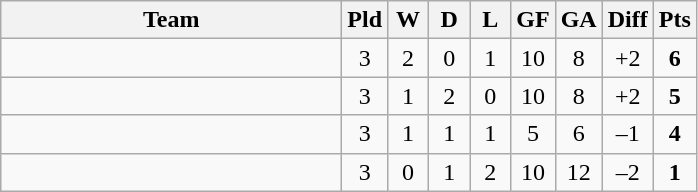<table class="wikitable" style="text-align: center;">
<tr>
<th width=220>Team</th>
<th width=20>Pld</th>
<th width=20>W</th>
<th width=20>D</th>
<th width=20>L</th>
<th width=20>GF</th>
<th width=20>GA</th>
<th width=20>Diff</th>
<th width=20>Pts</th>
</tr>
<tr>
<td align="left"></td>
<td>3</td>
<td>2</td>
<td>0</td>
<td>1</td>
<td>10</td>
<td>8</td>
<td>+2</td>
<td><strong>6</strong></td>
</tr>
<tr>
<td align="left"></td>
<td>3</td>
<td>1</td>
<td>2</td>
<td>0</td>
<td>10</td>
<td>8</td>
<td>+2</td>
<td><strong>5</strong></td>
</tr>
<tr>
<td align="left"></td>
<td>3</td>
<td>1</td>
<td>1</td>
<td>1</td>
<td>5</td>
<td>6</td>
<td>–1</td>
<td><strong>4</strong></td>
</tr>
<tr>
<td align="left"></td>
<td>3</td>
<td>0</td>
<td>1</td>
<td>2</td>
<td>10</td>
<td>12</td>
<td>–2</td>
<td><strong>1</strong></td>
</tr>
</table>
